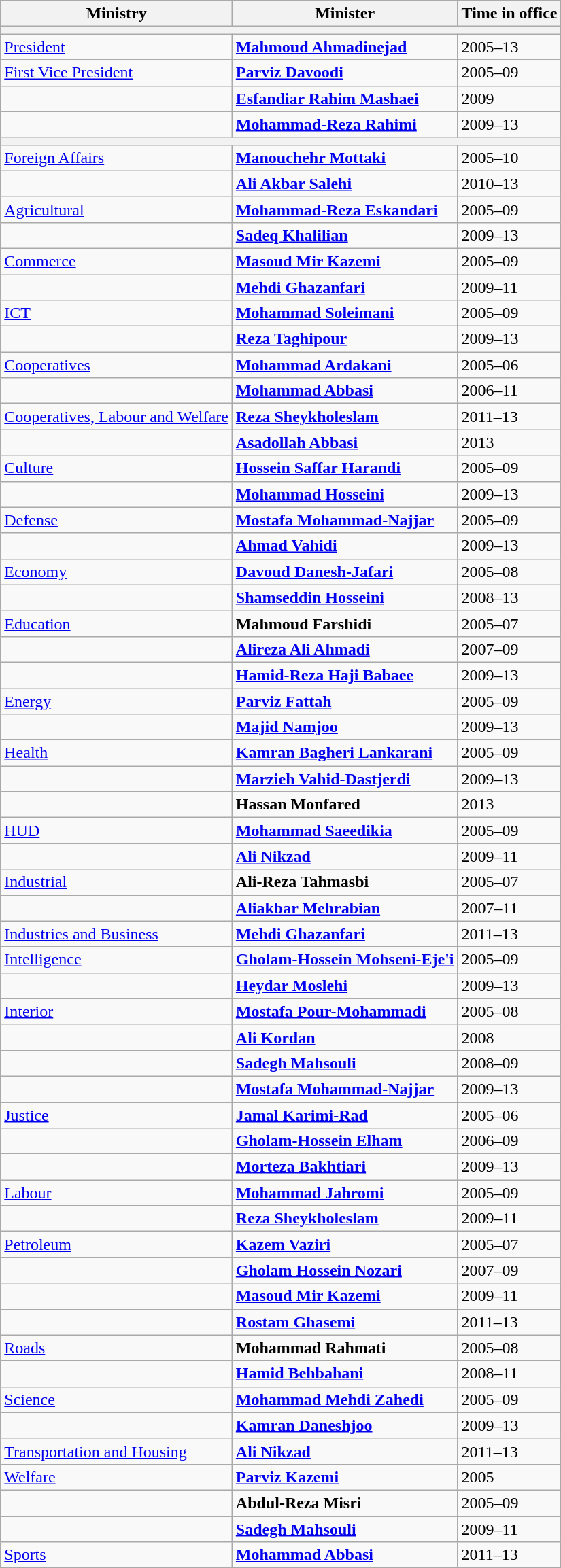<table class="wikitable">
<tr>
<th>Ministry</th>
<th>Minister</th>
<th>Time in office</th>
</tr>
<tr>
<th bgcolor="#000000" colspan="3"></th>
</tr>
<tr>
<td><a href='#'>President</a></td>
<td><strong><a href='#'>Mahmoud Ahmadinejad</a></strong></td>
<td>2005–13</td>
</tr>
<tr>
<td><a href='#'>First Vice President</a></td>
<td><strong><a href='#'>Parviz Davoodi</a></strong></td>
<td>2005–09</td>
</tr>
<tr>
<td></td>
<td><strong><a href='#'>Esfandiar Rahim Mashaei</a></strong></td>
<td>2009</td>
</tr>
<tr>
<td></td>
<td><strong><a href='#'>Mohammad-Reza Rahimi</a></strong></td>
<td>2009–13</td>
</tr>
<tr>
<th bgcolor="#000000" colspan="3"></th>
</tr>
<tr>
<td><a href='#'>Foreign Affairs</a></td>
<td><strong><a href='#'>Manouchehr Mottaki</a></strong></td>
<td>2005–10</td>
</tr>
<tr>
<td></td>
<td><strong><a href='#'>Ali Akbar Salehi</a></strong></td>
<td>2010–13</td>
</tr>
<tr>
<td><a href='#'>Agricultural</a></td>
<td><strong><a href='#'>Mohammad-Reza Eskandari</a></strong></td>
<td>2005–09</td>
</tr>
<tr>
<td></td>
<td><strong><a href='#'>Sadeq Khalilian</a></strong></td>
<td>2009–13</td>
</tr>
<tr>
<td><a href='#'>Commerce</a></td>
<td><strong><a href='#'>Masoud Mir Kazemi</a></strong></td>
<td>2005–09</td>
</tr>
<tr>
<td></td>
<td><strong><a href='#'>Mehdi Ghazanfari</a></strong></td>
<td>2009–11</td>
</tr>
<tr>
<td><a href='#'>ICT</a></td>
<td><strong><a href='#'>Mohammad Soleimani</a></strong></td>
<td>2005–09</td>
</tr>
<tr>
<td></td>
<td><strong><a href='#'>Reza Taghipour</a></strong></td>
<td>2009–13</td>
</tr>
<tr>
<td><a href='#'>Cooperatives</a></td>
<td><strong><a href='#'>Mohammad Ardakani</a></strong></td>
<td>2005–06</td>
</tr>
<tr>
<td></td>
<td><strong><a href='#'>Mohammad Abbasi</a></strong></td>
<td>2006–11</td>
</tr>
<tr>
<td><a href='#'>Cooperatives, Labour and Welfare</a></td>
<td><strong><a href='#'>Reza Sheykholeslam</a></strong></td>
<td>2011–13</td>
</tr>
<tr>
<td></td>
<td><strong><a href='#'>Asadollah Abbasi</a></strong></td>
<td>2013</td>
</tr>
<tr>
<td><a href='#'>Culture</a></td>
<td><strong><a href='#'>Hossein Saffar Harandi</a></strong></td>
<td>2005–09</td>
</tr>
<tr>
<td></td>
<td><strong><a href='#'>Mohammad Hosseini</a></strong></td>
<td>2009–13</td>
</tr>
<tr>
<td><a href='#'>Defense</a></td>
<td><strong><a href='#'>Mostafa Mohammad-Najjar</a></strong></td>
<td>2005–09</td>
</tr>
<tr>
<td></td>
<td><strong><a href='#'>Ahmad Vahidi</a></strong></td>
<td>2009–13</td>
</tr>
<tr>
<td><a href='#'>Economy</a></td>
<td><strong><a href='#'>Davoud Danesh-Jafari</a></strong></td>
<td>2005–08</td>
</tr>
<tr>
<td></td>
<td><strong><a href='#'>Shamseddin Hosseini</a></strong></td>
<td>2008–13</td>
</tr>
<tr>
<td><a href='#'>Education</a></td>
<td><strong>Mahmoud Farshidi</strong></td>
<td>2005–07</td>
</tr>
<tr>
<td></td>
<td><strong><a href='#'>Alireza Ali Ahmadi</a></strong></td>
<td>2007–09</td>
</tr>
<tr>
<td></td>
<td><strong><a href='#'>Hamid-Reza Haji Babaee</a></strong></td>
<td>2009–13</td>
</tr>
<tr>
<td><a href='#'>Energy</a></td>
<td><strong><a href='#'>Parviz Fattah</a></strong></td>
<td>2005–09</td>
</tr>
<tr>
<td></td>
<td><strong><a href='#'>Majid Namjoo</a></strong></td>
<td>2009–13</td>
</tr>
<tr>
<td><a href='#'>Health</a></td>
<td><strong><a href='#'>Kamran Bagheri Lankarani</a></strong></td>
<td>2005–09</td>
</tr>
<tr>
<td></td>
<td><strong><a href='#'>Marzieh Vahid-Dastjerdi</a></strong></td>
<td>2009–13</td>
</tr>
<tr>
<td></td>
<td><strong>Hassan Monfared</strong></td>
<td>2013</td>
</tr>
<tr>
<td><a href='#'>HUD</a></td>
<td><strong><a href='#'>Mohammad Saeedikia</a></strong></td>
<td>2005–09</td>
</tr>
<tr>
<td></td>
<td><strong><a href='#'>Ali Nikzad</a></strong></td>
<td>2009–11</td>
</tr>
<tr>
<td><a href='#'>Industrial</a></td>
<td><strong>Ali-Reza Tahmasbi</strong></td>
<td>2005–07</td>
</tr>
<tr>
<td></td>
<td><strong><a href='#'>Aliakbar Mehrabian</a></strong></td>
<td>2007–11</td>
</tr>
<tr>
<td><a href='#'>Industries and Business</a></td>
<td><strong><a href='#'>Mehdi Ghazanfari</a></strong></td>
<td>2011–13</td>
</tr>
<tr>
<td><a href='#'>Intelligence</a></td>
<td><strong><a href='#'>Gholam-Hossein Mohseni-Eje'i</a></strong></td>
<td>2005–09</td>
</tr>
<tr>
<td></td>
<td><strong><a href='#'>Heydar Moslehi</a></strong></td>
<td>2009–13</td>
</tr>
<tr>
<td><a href='#'>Interior</a></td>
<td><strong><a href='#'>Mostafa Pour-Mohammadi</a></strong></td>
<td>2005–08</td>
</tr>
<tr>
<td></td>
<td><strong><a href='#'>Ali Kordan</a></strong></td>
<td>2008</td>
</tr>
<tr>
<td></td>
<td><strong><a href='#'>Sadegh Mahsouli</a></strong></td>
<td>2008–09</td>
</tr>
<tr>
<td></td>
<td><strong><a href='#'>Mostafa Mohammad-Najjar</a></strong></td>
<td>2009–13</td>
</tr>
<tr>
<td><a href='#'>Justice</a></td>
<td><strong><a href='#'>Jamal Karimi-Rad</a></strong></td>
<td>2005–06</td>
</tr>
<tr>
<td></td>
<td><strong><a href='#'>Gholam-Hossein Elham</a></strong></td>
<td>2006–09</td>
</tr>
<tr>
<td></td>
<td><strong><a href='#'>Morteza Bakhtiari</a></strong></td>
<td>2009–13</td>
</tr>
<tr>
<td><a href='#'>Labour</a></td>
<td><strong><a href='#'>Mohammad Jahromi</a></strong></td>
<td>2005–09</td>
</tr>
<tr>
<td></td>
<td><strong><a href='#'>Reza Sheykholeslam</a></strong></td>
<td>2009–11</td>
</tr>
<tr>
<td><a href='#'>Petroleum</a></td>
<td><strong><a href='#'>Kazem Vaziri</a></strong></td>
<td>2005–07</td>
</tr>
<tr>
<td></td>
<td><strong><a href='#'>Gholam Hossein Nozari</a></strong></td>
<td>2007–09</td>
</tr>
<tr>
<td></td>
<td><strong><a href='#'>Masoud Mir Kazemi</a></strong></td>
<td>2009–11</td>
</tr>
<tr>
<td></td>
<td><strong><a href='#'>Rostam Ghasemi</a></strong></td>
<td>2011–13</td>
</tr>
<tr>
<td><a href='#'>Roads</a></td>
<td><strong>Mohammad Rahmati</strong></td>
<td>2005–08</td>
</tr>
<tr>
<td></td>
<td><strong><a href='#'>Hamid Behbahani</a></strong></td>
<td>2008–11</td>
</tr>
<tr>
<td><a href='#'>Science</a></td>
<td><strong><a href='#'>Mohammad Mehdi Zahedi</a></strong></td>
<td>2005–09</td>
</tr>
<tr>
<td></td>
<td><strong><a href='#'>Kamran Daneshjoo</a></strong></td>
<td>2009–13</td>
</tr>
<tr>
<td><a href='#'>Transportation and Housing</a></td>
<td><strong><a href='#'>Ali Nikzad</a></strong></td>
<td>2011–13</td>
</tr>
<tr>
<td><a href='#'>Welfare</a></td>
<td><strong><a href='#'>Parviz Kazemi</a></strong></td>
<td>2005</td>
</tr>
<tr>
<td></td>
<td><strong>Abdul-Reza Misri</strong></td>
<td>2005–09</td>
</tr>
<tr>
<td></td>
<td><strong><a href='#'>Sadegh Mahsouli</a></strong></td>
<td>2009–11</td>
</tr>
<tr>
<td><a href='#'>Sports</a></td>
<td><strong><a href='#'>Mohammad Abbasi</a></strong></td>
<td>2011–13</td>
</tr>
</table>
